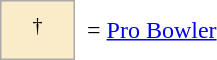<table border=0 cellspacing="0" cellpadding="8">
<tr>
<td style="background-color:#faecc8; border:1px solid #aaaaaa; width:2em;" align=center><sup>†</sup></td>
<td>= <a href='#'>Pro Bowler</a></td>
</tr>
</table>
